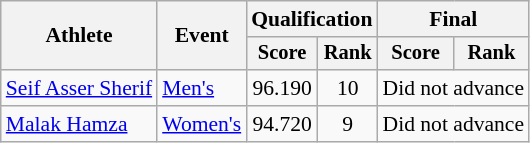<table class="wikitable" style="font-size:90%">
<tr>
<th rowspan="2">Athlete</th>
<th rowspan="2">Event</th>
<th colspan="2">Qualification</th>
<th colspan="2">Final</th>
</tr>
<tr style="font-size:95%">
<th>Score</th>
<th>Rank</th>
<th>Score</th>
<th>Rank</th>
</tr>
<tr align=center>
<td align=left><a href='#'>Seif Asser Sherif</a></td>
<td align=left><a href='#'>Men's</a></td>
<td>96.190</td>
<td>10</td>
<td colspan=2>Did not advance</td>
</tr>
<tr align=center>
<td align=left><a href='#'>Malak Hamza</a></td>
<td align=left><a href='#'>Women's</a></td>
<td>94.720</td>
<td>9</td>
<td colspan=2>Did not advance</td>
</tr>
</table>
